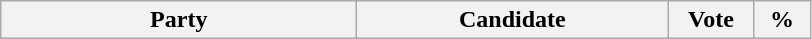<table class="wikitable centre" border="1">
<tr>
<th bgcolor="#DDDDFF" width="230px" colspan="2">Party</th>
<th bgcolor="#DDDDFF" width="200px">Candidate</th>
<th bgcolor="#DDDDFF" width="50px">Vote</th>
<th bgcolor="#DDDDFF" width="30px">%<br>

 
 

</th>
</tr>
</table>
